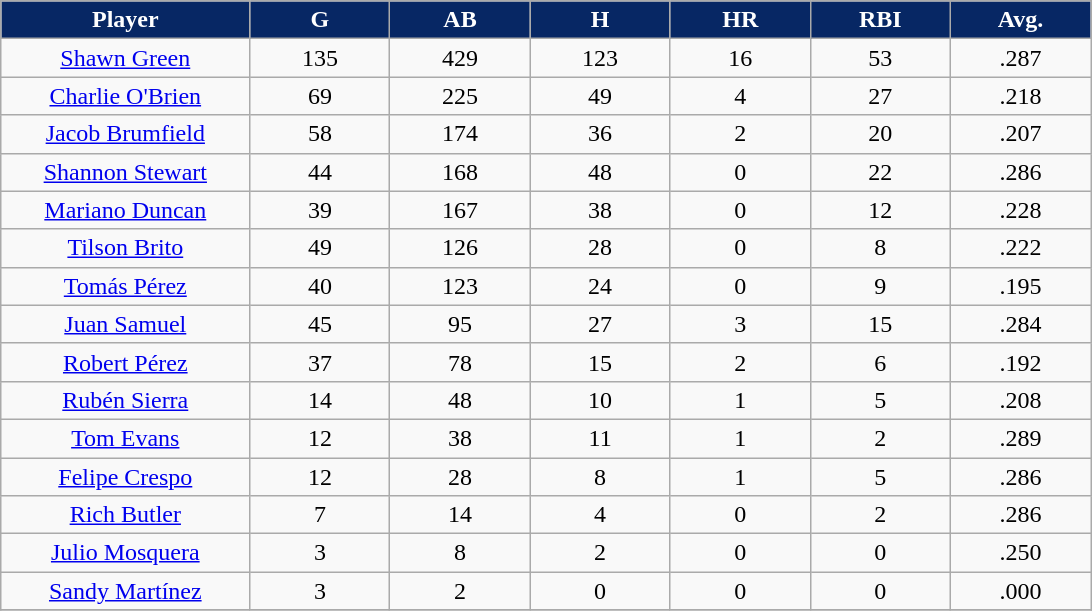<table class="wikitable sortable">
<tr>
<th style="background:#072764;color:white;" width="16%">Player</th>
<th style="background:#072764;color:white;" width="9%">G</th>
<th style="background:#072764;color:white;" width="9%">AB</th>
<th style="background:#072764;color:white;" width="9%">H</th>
<th style="background:#072764;color:white;" width="9%">HR</th>
<th style="background:#072764;color:white;" width="9%">RBI</th>
<th style="background:#072764;color:white;" width="9%">Avg.</th>
</tr>
<tr align="center">
<td><a href='#'>Shawn Green</a></td>
<td>135</td>
<td>429</td>
<td>123</td>
<td>16</td>
<td>53</td>
<td>.287</td>
</tr>
<tr align="center">
<td><a href='#'>Charlie O'Brien</a></td>
<td>69</td>
<td>225</td>
<td>49</td>
<td>4</td>
<td>27</td>
<td>.218</td>
</tr>
<tr align="center">
<td><a href='#'>Jacob Brumfield</a></td>
<td>58</td>
<td>174</td>
<td>36</td>
<td>2</td>
<td>20</td>
<td>.207</td>
</tr>
<tr align="center">
<td><a href='#'>Shannon Stewart</a></td>
<td>44</td>
<td>168</td>
<td>48</td>
<td>0</td>
<td>22</td>
<td>.286</td>
</tr>
<tr align="center">
<td><a href='#'>Mariano Duncan</a></td>
<td>39</td>
<td>167</td>
<td>38</td>
<td>0</td>
<td>12</td>
<td>.228</td>
</tr>
<tr align="center">
<td><a href='#'>Tilson Brito</a></td>
<td>49</td>
<td>126</td>
<td>28</td>
<td>0</td>
<td>8</td>
<td>.222</td>
</tr>
<tr align="center">
<td><a href='#'>Tomás Pérez</a></td>
<td>40</td>
<td>123</td>
<td>24</td>
<td>0</td>
<td>9</td>
<td>.195</td>
</tr>
<tr align="center">
<td><a href='#'>Juan Samuel</a></td>
<td>45</td>
<td>95</td>
<td>27</td>
<td>3</td>
<td>15</td>
<td>.284</td>
</tr>
<tr align="center">
<td><a href='#'>Robert Pérez</a></td>
<td>37</td>
<td>78</td>
<td>15</td>
<td>2</td>
<td>6</td>
<td>.192</td>
</tr>
<tr align="center">
<td><a href='#'>Rubén Sierra</a></td>
<td>14</td>
<td>48</td>
<td>10</td>
<td>1</td>
<td>5</td>
<td>.208</td>
</tr>
<tr align="center">
<td><a href='#'>Tom Evans</a></td>
<td>12</td>
<td>38</td>
<td>11</td>
<td>1</td>
<td>2</td>
<td>.289</td>
</tr>
<tr align="center">
<td><a href='#'>Felipe Crespo</a></td>
<td>12</td>
<td>28</td>
<td>8</td>
<td>1</td>
<td>5</td>
<td>.286</td>
</tr>
<tr align="center">
<td><a href='#'>Rich Butler</a></td>
<td>7</td>
<td>14</td>
<td>4</td>
<td>0</td>
<td>2</td>
<td>.286</td>
</tr>
<tr align="center">
<td><a href='#'>Julio Mosquera</a></td>
<td>3</td>
<td>8</td>
<td>2</td>
<td>0</td>
<td>0</td>
<td>.250</td>
</tr>
<tr align="center">
<td><a href='#'>Sandy Martínez</a></td>
<td>3</td>
<td>2</td>
<td>0</td>
<td>0</td>
<td>0</td>
<td>.000</td>
</tr>
<tr align="center">
</tr>
</table>
